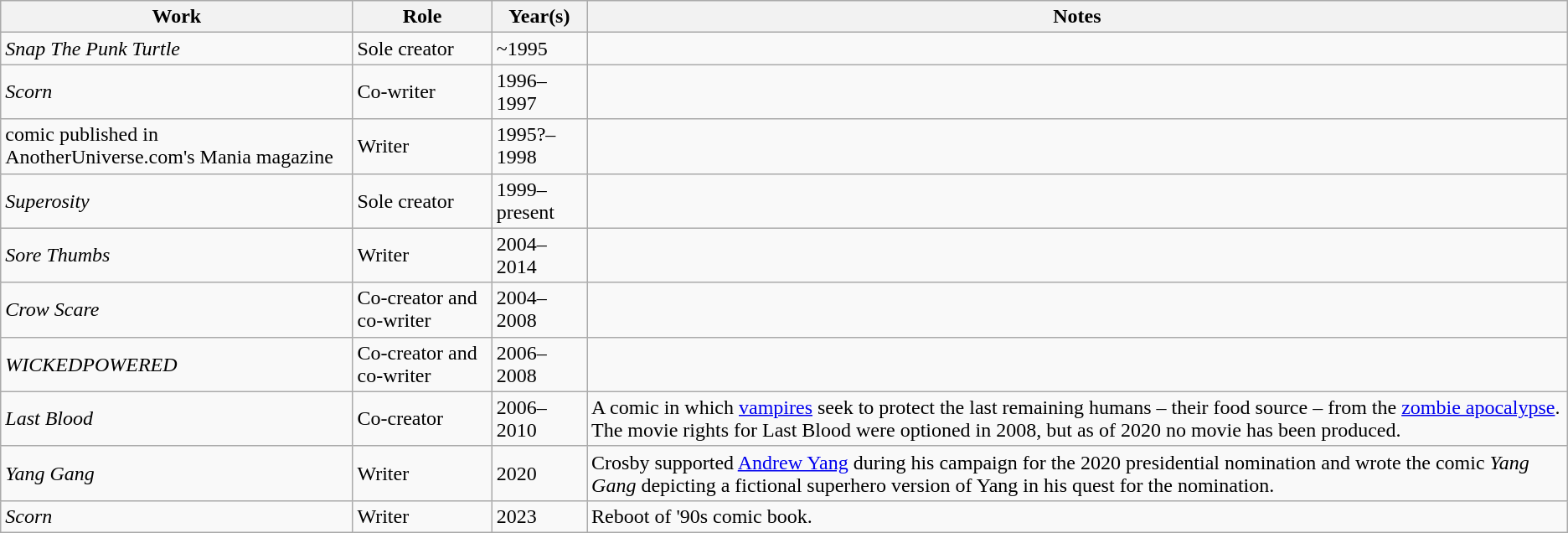<table class="wikitable">
<tr>
<th>Work</th>
<th>Role</th>
<th>Year(s)</th>
<th>Notes</th>
</tr>
<tr>
<td><em>Snap The Punk Turtle</em></td>
<td>Sole creator</td>
<td>~1995</td>
<td></td>
</tr>
<tr>
<td><em>Scorn</em></td>
<td>Co-writer</td>
<td>1996–1997</td>
<td></td>
</tr>
<tr>
<td>comic published in AnotherUniverse.com's Mania magazine</td>
<td>Writer</td>
<td>1995?–1998</td>
<td></td>
</tr>
<tr>
<td><em>Superosity</em></td>
<td>Sole creator</td>
<td>1999–present</td>
<td></td>
</tr>
<tr>
<td><em>Sore Thumbs</em></td>
<td>Writer</td>
<td>2004–2014</td>
<td></td>
</tr>
<tr>
<td><em>Crow Scare</em></td>
<td>Co-creator and co-writer</td>
<td>2004–2008</td>
<td></td>
</tr>
<tr>
<td><em>WICKEDPOWERED</em></td>
<td>Co-creator and co-writer</td>
<td>2006–2008</td>
<td></td>
</tr>
<tr>
<td><em>Last Blood</em></td>
<td>Co-creator</td>
<td>2006–2010</td>
<td>A comic in which <a href='#'>vampires</a> seek to protect the last remaining humans – their food source – from the <a href='#'>zombie apocalypse</a>. The movie rights for Last Blood were optioned in 2008, but as of 2020 no movie has been produced.</td>
</tr>
<tr>
<td><em>Yang Gang</em></td>
<td>Writer</td>
<td>2020</td>
<td>Crosby supported <a href='#'>Andrew Yang</a> during his campaign for the 2020 presidential nomination and wrote the comic <em>Yang Gang</em> depicting a fictional superhero version of Yang in his quest for the nomination.</td>
</tr>
<tr>
<td><em>Scorn</em></td>
<td>Writer</td>
<td>2023</td>
<td>Reboot of '90s comic book.</td>
</tr>
</table>
